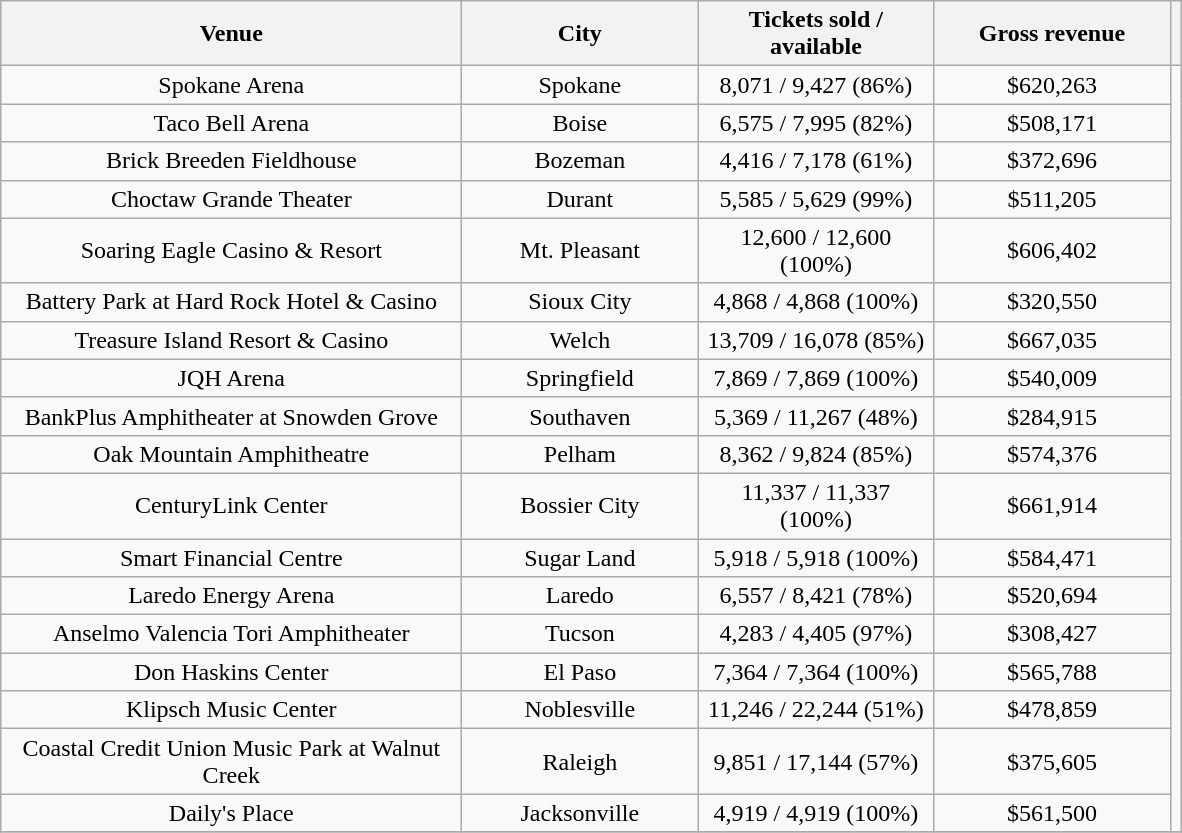<table class="wikitable" style="text-align:center">
<tr>
<th style="width:300px;">Venue</th>
<th style="width:150px;">City</th>
<th style="width:150px;">Tickets sold / available</th>
<th style="width:150px;">Gross revenue</th>
<th></th>
</tr>
<tr>
<td>Spokane Arena</td>
<td>Spokane</td>
<td>8,071 / 9,427 (86%)</td>
<td>$620,263</td>
<td rowspan="18"></td>
</tr>
<tr>
<td>Taco Bell Arena</td>
<td>Boise</td>
<td>6,575 / 7,995 (82%)</td>
<td>$508,171</td>
</tr>
<tr>
<td>Brick Breeden Fieldhouse</td>
<td>Bozeman</td>
<td>4,416 / 7,178 (61%)</td>
<td>$372,696</td>
</tr>
<tr>
<td>Choctaw Grande Theater</td>
<td>Durant</td>
<td>5,585 / 5,629 (99%)</td>
<td>$511,205</td>
</tr>
<tr>
<td>Soaring Eagle Casino & Resort</td>
<td>Mt. Pleasant</td>
<td>12,600 / 12,600 (100%)</td>
<td>$606,402</td>
</tr>
<tr>
<td>Battery Park at Hard Rock Hotel & Casino</td>
<td>Sioux City</td>
<td>4,868 / 4,868 (100%)</td>
<td>$320,550</td>
</tr>
<tr>
<td>Treasure Island Resort & Casino</td>
<td>Welch</td>
<td>13,709 / 16,078 (85%)</td>
<td>$667,035</td>
</tr>
<tr>
<td>JQH Arena</td>
<td>Springfield</td>
<td>7,869 / 7,869 (100%)</td>
<td>$540,009</td>
</tr>
<tr>
<td>BankPlus Amphitheater at Snowden Grove</td>
<td>Southaven</td>
<td>5,369 / 11,267 (48%)</td>
<td>$284,915</td>
</tr>
<tr>
<td>Oak Mountain Amphitheatre</td>
<td>Pelham</td>
<td>8,362 / 9,824 (85%)</td>
<td>$574,376</td>
</tr>
<tr>
<td>CenturyLink Center</td>
<td>Bossier City</td>
<td>11,337 / 11,337 (100%)</td>
<td>$661,914</td>
</tr>
<tr>
<td>Smart Financial Centre</td>
<td>Sugar Land</td>
<td>5,918 / 5,918 (100%)</td>
<td>$584,471</td>
</tr>
<tr>
<td>Laredo Energy Arena</td>
<td>Laredo</td>
<td>6,557 / 8,421 (78%)</td>
<td>$520,694</td>
</tr>
<tr>
<td>Anselmo Valencia Tori Amphitheater</td>
<td>Tucson</td>
<td>4,283 / 4,405 (97%)</td>
<td>$308,427</td>
</tr>
<tr>
<td>Don Haskins Center</td>
<td>El Paso</td>
<td>7,364 / 7,364 (100%)</td>
<td>$565,788</td>
</tr>
<tr>
<td>Klipsch Music Center</td>
<td>Noblesville</td>
<td>11,246 / 22,244 (51%)</td>
<td>$478,859</td>
</tr>
<tr>
<td>Coastal Credit Union Music Park at Walnut Creek</td>
<td>Raleigh</td>
<td>9,851 / 17,144 (57%)</td>
<td>$375,605</td>
</tr>
<tr>
<td>Daily's Place</td>
<td>Jacksonville</td>
<td>4,919 / 4,919 (100%)</td>
<td>$561,500</td>
</tr>
<tr>
</tr>
</table>
